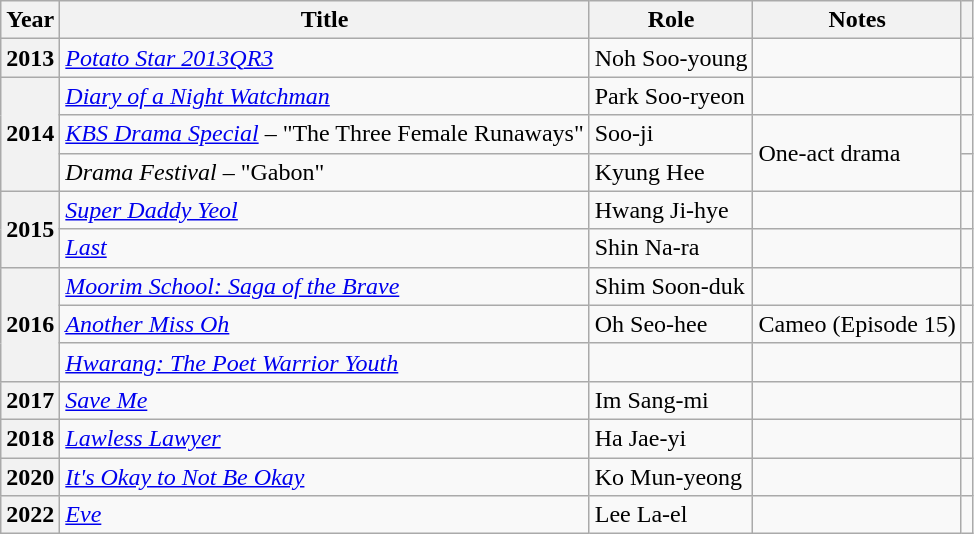<table class="wikitable plainrowheaders sortable">
<tr>
<th scope="col">Year</th>
<th scope="col">Title</th>
<th scope="col">Role</th>
<th scope="col">Notes</th>
<th scope="col"></th>
</tr>
<tr>
<th scope="row">2013</th>
<td><em><a href='#'>Potato Star 2013QR3</a></em></td>
<td>Noh Soo-young</td>
<td></td>
<td style="text-align:center"></td>
</tr>
<tr>
<th scope="row" rowspan="3">2014</th>
<td><em><a href='#'>Diary of a Night Watchman</a></em></td>
<td>Park Soo-ryeon</td>
<td></td>
<td style="text-align:center"></td>
</tr>
<tr>
<td><em><a href='#'>KBS Drama Special</a></em> – "The Three Female Runaways"</td>
<td>Soo-ji</td>
<td rowspan="2">One-act drama</td>
<td style="text-align:center"></td>
</tr>
<tr>
<td><em>Drama Festival</em> – "Gabon"</td>
<td>Kyung Hee</td>
<td style="text-align:center"></td>
</tr>
<tr>
<th scope="row" rowspan="2">2015</th>
<td><em><a href='#'>Super Daddy Yeol</a></em></td>
<td>Hwang Ji-hye</td>
<td></td>
<td style="text-align:center"></td>
</tr>
<tr>
<td><em><a href='#'>Last</a></em></td>
<td>Shin Na-ra</td>
<td></td>
<td style="text-align:center"></td>
</tr>
<tr>
<th scope="row" rowspan="3">2016</th>
<td><em><a href='#'>Moorim School: Saga of the Brave</a></em></td>
<td>Shim Soon-duk</td>
<td></td>
<td style="text-align:center"></td>
</tr>
<tr>
<td><em><a href='#'>Another Miss Oh</a></em></td>
<td>Oh Seo-hee</td>
<td>Cameo (Episode 15)</td>
<td style="text-align:center"></td>
</tr>
<tr>
<td><em><a href='#'>Hwarang: The Poet Warrior Youth</a></em></td>
<td></td>
<td></td>
<td style="text-align:center"></td>
</tr>
<tr>
<th scope="row">2017</th>
<td><em><a href='#'>Save Me</a></em></td>
<td>Im Sang-mi</td>
<td></td>
<td style="text-align:center"></td>
</tr>
<tr>
<th scope="row">2018</th>
<td><em><a href='#'>Lawless Lawyer</a></em></td>
<td>Ha Jae-yi</td>
<td></td>
<td style="text-align:center"></td>
</tr>
<tr>
<th scope="row">2020</th>
<td><em><a href='#'>It's Okay to Not Be Okay</a></em></td>
<td>Ko Mun-yeong</td>
<td></td>
<td style="text-align:center"></td>
</tr>
<tr>
<th scope="row">2022</th>
<td><em><a href='#'>Eve</a></em></td>
<td>Lee La-el</td>
<td></td>
<td style="text-align:center"></td>
</tr>
</table>
